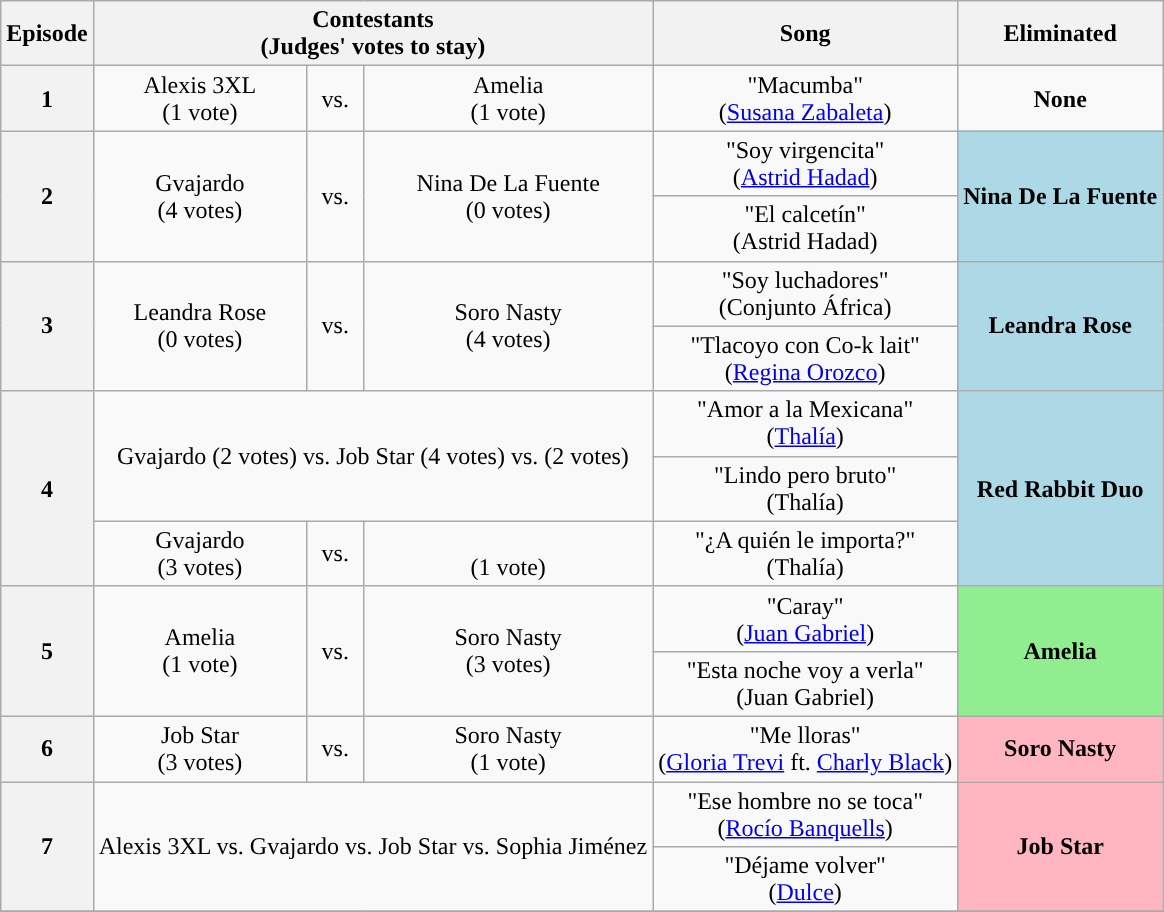<table class="wikitable" style="text-align:center">
<tr>
<th scope="col">Episode</th>
<th scope="col" colspan="3">Contestants<br>(Judges' votes to stay)</th>
<th scope="col">Song</th>
<th scope="col">Eliminated</th>
</tr>
<tr>
<th scope="row">1</th>
<td>Alexis 3XL<br>(1 vote)</td>
<td>vs.</td>
<td>Amelia<br>(1 vote)</td>
<td>"Macumba"<br>(<a href='#'>Susana Zabaleta</a>)</td>
<td><strong>None</strong></td>
</tr>
<tr>
<th rowspan="2" scope="row">2</th>
<td rowspan="2">Gvajardo<br>(4 votes)</td>
<td rowspan="2">vs.</td>
<td nowrap rowspan="2">Nina De La Fuente<br>(0 votes)</td>
<td>"Soy virgencita"<br>(<a href='#'>Astrid Hadad</a>)</td>
<td nowrap rowspan="2" bgcolor="lightblue"><strong>Nina De La Fuente</strong></td>
</tr>
<tr>
<td>"El calcetín"<br>(Astrid Hadad)</td>
</tr>
<tr>
<th rowspan="2" scope="row">3</th>
<td nowrap rowspan="2">Leandra Rose<br>(0 votes)</td>
<td rowspan="2">vs.</td>
<td rowspan="2">Soro Nasty<br>(4 votes)</td>
<td>"Soy luchadores"<br>(Conjunto África)</td>
<td rowspan="2" bgcolor="lightblue"><strong>Leandra Rose</strong></td>
</tr>
<tr>
<td>"Tlacoyo con Co-k lait"<br>(<a href='#'>Regina Orozco</a>)</td>
</tr>
<tr>
<th rowspan="3" scope="row">4</th>
<td colspan="3" rowspan="2">Gvajardo (2 votes) vs. Job Star (4 votes) vs.  (2 votes)</td>
<td>"Amor a la Mexicana"<br>(<a href='#'>Thalía</a>)</td>
<td rowspan="3" bgcolor="lightblue"><strong>Red Rabbit Duo</strong></td>
</tr>
<tr>
<td>"Lindo pero bruto"<br>(Thalía)</td>
</tr>
<tr>
<td>Gvajardo<br>(3 votes)</td>
<td>vs.</td>
<td><br>(1 vote)</td>
<td>"¿A quién le importa?"<br>(Thalía)</td>
</tr>
<tr>
<th rowspan="2" scope="row">5</th>
<td rowspan="2">Amelia<br>(1 vote)</td>
<td rowspan="2">vs.</td>
<td rowspan="2">Soro Nasty<br>(3 votes)</td>
<td>"Caray"<br>(<a href='#'>Juan Gabriel</a>)</td>
<td rowspan="2" bgcolor="lightgreen"><strong>Amelia</strong></td>
</tr>
<tr>
<td>"Esta noche voy a verla"<br>(Juan Gabriel)</td>
</tr>
<tr>
<th scope="row">6</th>
<td>Job Star<br>(3 votes)</td>
<td>vs.</td>
<td>Soro Nasty<br>(1 vote)</td>
<td nowrap>"Me lloras"<br>(<a href='#'>Gloria Trevi</a> ft. <a href='#'>Charly Black</a>)</td>
<td bgcolor="lightpink"><strong>Soro Nasty</strong></td>
</tr>
<tr>
<th rowspan="2" scope="row">7</th>
<td colspan="3" rowspan="2">Alexis 3XL vs. Gvajardo vs. Job Star vs. Sophia Jiménez</td>
<td>"Ese hombre no se toca"<br>(<a href='#'>Rocío Banquells</a>)</td>
<td rowspan="2" bgcolor="lightpink"><strong>Job Star</strong></td>
</tr>
<tr>
<td>"Déjame volver"<br>(<a href='#'>Dulce</a>)</td>
</tr>
<tr>
</tr>
</table>
